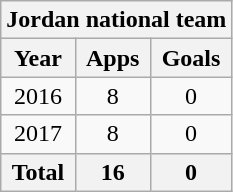<table class="wikitable" style="text-align:center">
<tr>
<th colspan=3>Jordan national team</th>
</tr>
<tr>
<th>Year</th>
<th>Apps</th>
<th>Goals</th>
</tr>
<tr>
<td>2016</td>
<td>8</td>
<td>0</td>
</tr>
<tr>
<td>2017</td>
<td>8</td>
<td>0</td>
</tr>
<tr>
<th>Total</th>
<th>16</th>
<th>0</th>
</tr>
</table>
